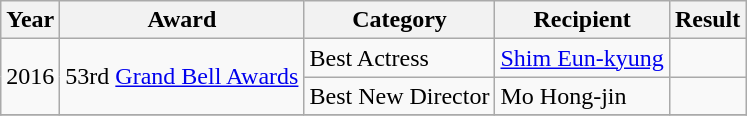<table class="wikitable">
<tr>
<th>Year</th>
<th>Award</th>
<th>Category</th>
<th>Recipient</th>
<th>Result</th>
</tr>
<tr>
<td rowspan="2">2016</td>
<td rowspan=2>53rd <a href='#'>Grand Bell Awards</a></td>
<td>Best Actress</td>
<td><a href='#'>Shim Eun-kyung</a></td>
<td></td>
</tr>
<tr>
<td>Best New Director</td>
<td>Mo Hong-jin</td>
<td></td>
</tr>
<tr>
</tr>
</table>
